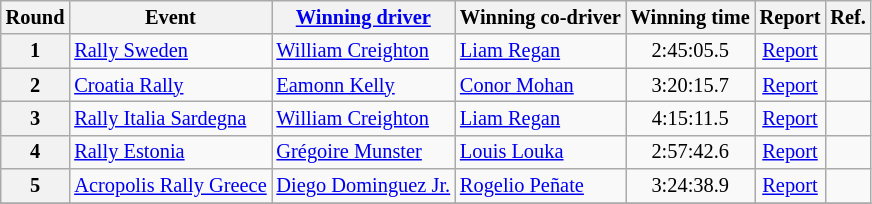<table class="wikitable" style="font-size: 85%;">
<tr>
<th>Round</th>
<th>Event</th>
<th><a href='#'>Winning driver</a></th>
<th>Winning co-driver</th>
<th>Winning time</th>
<th>Report</th>
<th>Ref.</th>
</tr>
<tr>
<th>1</th>
<td> <a href='#'>Rally Sweden</a></td>
<td> <a href='#'>William Creighton</a></td>
<td> <a href='#'>Liam Regan</a></td>
<td align="center">2:45:05.5</td>
<td align="center"><a href='#'>Report</a></td>
<td align="center"></td>
</tr>
<tr>
<th>2</th>
<td> <a href='#'>Croatia Rally</a></td>
<td> <a href='#'>Eamonn Kelly</a></td>
<td> <a href='#'>Conor Mohan</a></td>
<td align="center">3:20:15.7</td>
<td align="center"><a href='#'>Report</a></td>
<td align="center"></td>
</tr>
<tr>
<th>3</th>
<td> <a href='#'>Rally Italia Sardegna</a></td>
<td> <a href='#'>William Creighton</a></td>
<td> <a href='#'>Liam Regan</a></td>
<td align="center">4:15:11.5</td>
<td align="center"><a href='#'>Report</a></td>
<td align="center"></td>
</tr>
<tr>
<th>4</th>
<td> <a href='#'>Rally Estonia</a></td>
<td> <a href='#'>Grégoire Munster</a></td>
<td> <a href='#'>Louis Louka</a></td>
<td align="center">2:57:42.6</td>
<td align="center"><a href='#'>Report</a></td>
<td align="center"></td>
</tr>
<tr>
<th>5</th>
<td> <a href='#'>Acropolis Rally Greece</a></td>
<td> <a href='#'>Diego Dominguez Jr.</a></td>
<td> <a href='#'>Rogelio Peñate</a></td>
<td align="center">3:24:38.9</td>
<td align="center"><a href='#'>Report</a></td>
<td align="center"></td>
</tr>
<tr>
</tr>
</table>
